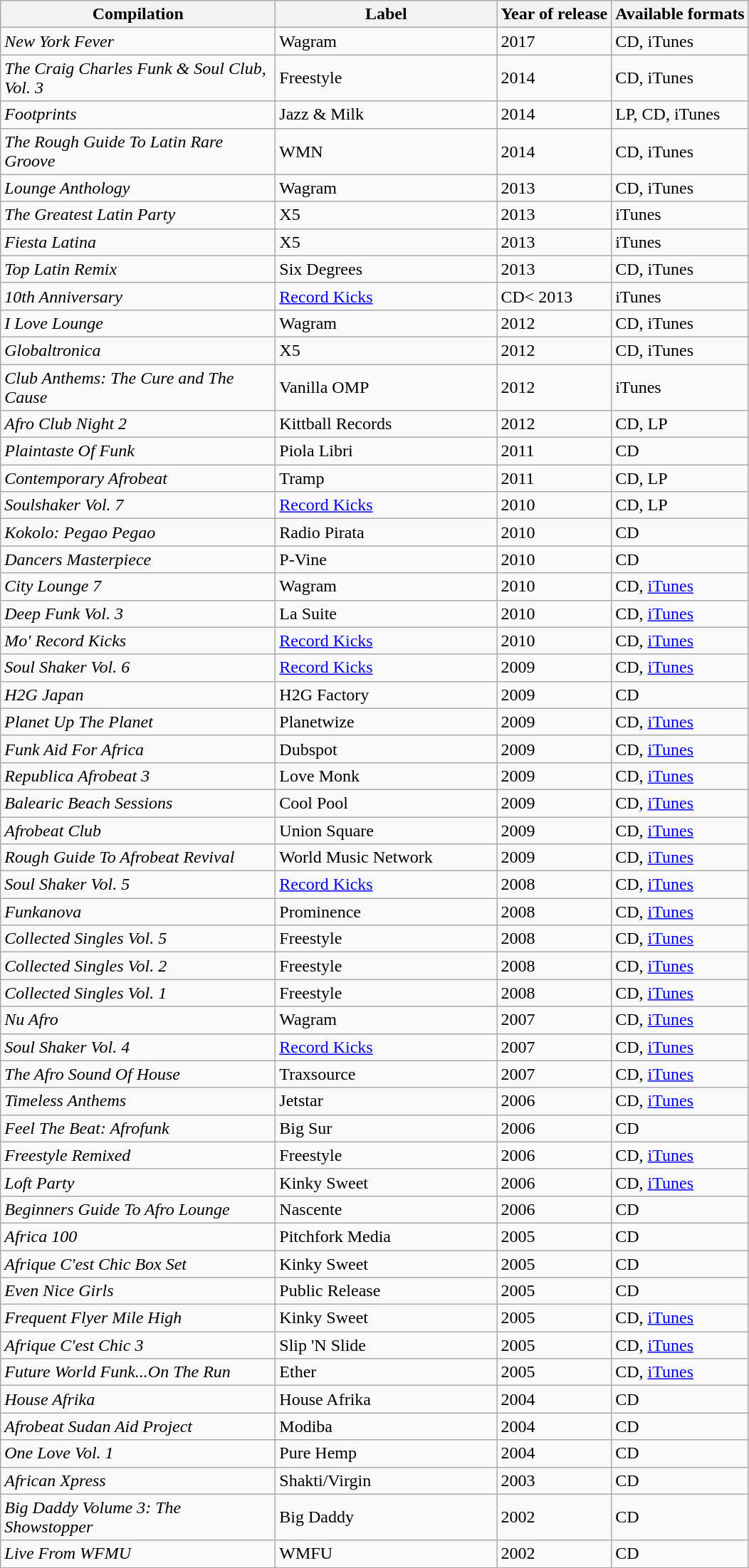<table class="wikitable">
<tr>
<th width="250" centre>Compilation</th>
<th width="200">Label</th>
<th>Year of release</th>
<th>Available formats</th>
</tr>
<tr>
<td ! width="200"><em>New York Fever</em></td>
<td>Wagram</td>
<td>2017</td>
<td>CD, iTunes</td>
</tr>
<tr>
<td ! width="200"><em>The Craig Charles Funk & Soul Club, Vol. 3</em></td>
<td>Freestyle</td>
<td>2014</td>
<td>CD, iTunes</td>
</tr>
<tr>
<td ! width="200"><em>Footprints</em></td>
<td>Jazz & Milk</td>
<td>2014</td>
<td>LP, CD, iTunes</td>
</tr>
<tr>
<td ! width="200"><em>The Rough Guide To Latin Rare Groove</em></td>
<td>WMN</td>
<td>2014</td>
<td>CD, iTunes</td>
</tr>
<tr>
<td ! width="200"><em>Lounge Anthology</em></td>
<td>Wagram</td>
<td>2013</td>
<td>CD, iTunes</td>
</tr>
<tr>
<td ! width="200"><em>The Greatest Latin Party</em></td>
<td>X5</td>
<td>2013</td>
<td>iTunes</td>
</tr>
<tr>
<td ! width="200"><em>Fiesta Latina</em></td>
<td>X5</td>
<td>2013</td>
<td>iTunes</td>
</tr>
<tr>
<td ! width="200"><em>Top Latin Remix</em></td>
<td>Six Degrees</td>
<td>2013</td>
<td>CD, iTunes</td>
</tr>
<tr>
<td ! width="200"><em>10th Anniversary</em></td>
<td><a href='#'>Record Kicks</a></td>
<td>CD< 2013</td>
<td>iTunes</td>
</tr>
<tr>
<td ! width="200"><em>I Love Lounge</em></td>
<td>Wagram</td>
<td>2012</td>
<td>CD, iTunes</td>
</tr>
<tr>
<td ! width="200"><em>Globaltronica</em></td>
<td>X5</td>
<td>2012</td>
<td>CD,  iTunes</td>
</tr>
<tr>
<td ! width="200"><em>Club Anthems: The Cure and The Cause</em></td>
<td>Vanilla OMP</td>
<td>2012</td>
<td>iTunes</td>
</tr>
<tr>
<td ! width="200"><em>Afro Club Night 2</em></td>
<td>Kittball Records</td>
<td>2012</td>
<td>CD, LP</td>
</tr>
<tr>
<td ! width="200"><em>Plaintaste Of Funk</em></td>
<td>Piola Libri</td>
<td>2011</td>
<td>CD</td>
</tr>
<tr>
<td ! width="200"><em>Contemporary Afrobeat</em></td>
<td>Tramp</td>
<td>2011</td>
<td>CD, LP</td>
</tr>
<tr>
<td ! width="200"><em>Soulshaker Vol. 7</em></td>
<td><a href='#'>Record Kicks</a></td>
<td>2010</td>
<td>CD, LP</td>
</tr>
<tr>
<td ! width="200"><em>Kokolo: Pegao Pegao</em></td>
<td>Radio Pirata</td>
<td>2010</td>
<td>CD</td>
</tr>
<tr>
<td ! width="200"><em>Dancers Masterpiece</em></td>
<td>P-Vine</td>
<td>2010</td>
<td>CD</td>
</tr>
<tr>
<td ! width="200"><em>City Lounge 7</em></td>
<td>Wagram</td>
<td>2010</td>
<td>CD, <a href='#'>iTunes</a></td>
</tr>
<tr>
<td ! width="200"><em>Deep Funk Vol. 3</em></td>
<td>La Suite</td>
<td>2010</td>
<td>CD, <a href='#'>iTunes</a></td>
</tr>
<tr>
<td ! width="200"><em>Mo' Record Kicks</em></td>
<td><a href='#'>Record Kicks</a></td>
<td>2010</td>
<td>CD, <a href='#'>iTunes</a></td>
</tr>
<tr>
<td ! width="200"><em>Soul Shaker Vol. 6</em></td>
<td><a href='#'>Record Kicks</a></td>
<td>2009</td>
<td>CD, <a href='#'>iTunes</a></td>
</tr>
<tr>
<td ! width="200"><em>H2G Japan</em></td>
<td>H2G Factory</td>
<td>2009</td>
<td>CD</td>
</tr>
<tr>
<td ! width="200"><em>Planet Up The Planet</em></td>
<td>Planetwize</td>
<td>2009</td>
<td>CD, <a href='#'>iTunes</a></td>
</tr>
<tr>
<td ! width="200"><em>Funk Aid For Africa</em></td>
<td>Dubspot</td>
<td>2009</td>
<td>CD, <a href='#'>iTunes</a></td>
</tr>
<tr>
<td ! width="200"><em>Republica Afrobeat 3</em></td>
<td>Love Monk</td>
<td>2009</td>
<td>CD, <a href='#'>iTunes</a></td>
</tr>
<tr>
<td ! width="200"><em>Balearic Beach Sessions</em></td>
<td>Cool Pool</td>
<td>2009</td>
<td>CD, <a href='#'>iTunes</a></td>
</tr>
<tr>
<td ! width="200"><em>Afrobeat Club</em></td>
<td>Union Square</td>
<td>2009</td>
<td>CD, <a href='#'>iTunes</a></td>
</tr>
<tr>
<td ! width="200"><em>Rough Guide To Afrobeat Revival</em></td>
<td>World Music Network</td>
<td>2009</td>
<td>CD, <a href='#'>iTunes</a></td>
</tr>
<tr>
<td ! width="200"><em>Soul Shaker Vol. 5</em></td>
<td><a href='#'>Record Kicks</a></td>
<td>2008</td>
<td>CD, <a href='#'>iTunes</a></td>
</tr>
<tr>
<td ! width="200"><em>Funkanova</em></td>
<td>Prominence</td>
<td>2008</td>
<td>CD, <a href='#'>iTunes</a></td>
</tr>
<tr>
<td ! width="200"><em>Collected Singles Vol. 5</em></td>
<td>Freestyle</td>
<td>2008</td>
<td>CD, <a href='#'>iTunes</a></td>
</tr>
<tr>
<td ! width="200"><em>Collected Singles Vol. 2</em></td>
<td>Freestyle</td>
<td>2008</td>
<td>CD, <a href='#'>iTunes</a></td>
</tr>
<tr>
<td ! width="200"><em>Collected Singles Vol. 1</em></td>
<td>Freestyle</td>
<td>2008</td>
<td>CD, <a href='#'>iTunes</a></td>
</tr>
<tr>
<td ! width="200"><em>Nu Afro</em></td>
<td>Wagram</td>
<td>2007</td>
<td>CD, <a href='#'>iTunes</a></td>
</tr>
<tr>
<td ! width="200"><em>Soul Shaker Vol. 4</em></td>
<td><a href='#'>Record Kicks</a></td>
<td>2007</td>
<td>CD, <a href='#'>iTunes</a></td>
</tr>
<tr>
<td ! width="200"><em>The Afro Sound Of House</em></td>
<td>Traxsource</td>
<td>2007</td>
<td>CD, <a href='#'>iTunes</a></td>
</tr>
<tr>
<td ! width="200"><em>Timeless Anthems</em></td>
<td>Jetstar</td>
<td>2006</td>
<td>CD, <a href='#'>iTunes</a></td>
</tr>
<tr>
<td ! width="200"><em>Feel The Beat: Afrofunk</em></td>
<td>Big Sur</td>
<td>2006</td>
<td>CD</td>
</tr>
<tr>
<td ! width="200"><em>Freestyle Remixed</em></td>
<td>Freestyle</td>
<td>2006</td>
<td>CD, <a href='#'>iTunes</a></td>
</tr>
<tr>
<td ! width="200"><em>Loft Party</em></td>
<td>Kinky Sweet</td>
<td>2006</td>
<td>CD, <a href='#'>iTunes</a></td>
</tr>
<tr>
<td ! width="200"><em>Beginners Guide To Afro Lounge</em></td>
<td>Nascente</td>
<td>2006</td>
<td>CD</td>
</tr>
<tr>
<td ! width="200"><em>Africa 100</em></td>
<td>Pitchfork Media</td>
<td>2005</td>
<td>CD</td>
</tr>
<tr>
<td ! width="200"><em>Afrique C'est Chic Box Set</em></td>
<td>Kinky Sweet</td>
<td>2005</td>
<td>CD</td>
</tr>
<tr>
<td ! width="200"><em>Even Nice Girls</em></td>
<td>Public Release</td>
<td>2005</td>
<td>CD</td>
</tr>
<tr>
<td ! width="200"><em>Frequent Flyer Mile High</em></td>
<td>Kinky Sweet</td>
<td>2005</td>
<td>CD, <a href='#'>iTunes</a></td>
</tr>
<tr>
<td ! width="200"><em>Afrique C'est Chic 3</em></td>
<td>Slip 'N Slide</td>
<td>2005</td>
<td>CD, <a href='#'>iTunes</a></td>
</tr>
<tr>
<td ! width="200"><em>Future World Funk...On The Run</em></td>
<td>Ether</td>
<td>2005</td>
<td>CD, <a href='#'>iTunes</a></td>
</tr>
<tr>
<td ! width="200"><em>House Afrika</em></td>
<td>House Afrika</td>
<td>2004</td>
<td>CD</td>
</tr>
<tr>
<td ! width="200"><em>Afrobeat Sudan Aid Project</em></td>
<td>Modiba</td>
<td>2004</td>
<td>CD</td>
</tr>
<tr>
<td ! width="200"><em>One Love Vol. 1</em></td>
<td>Pure Hemp</td>
<td>2004</td>
<td>CD</td>
</tr>
<tr>
<td ! width="200"><em>African Xpress</em></td>
<td>Shakti/Virgin</td>
<td>2003</td>
<td>CD</td>
</tr>
<tr>
<td ! width="200"><em>Big Daddy Volume 3: The Showstopper</em></td>
<td>Big Daddy</td>
<td>2002</td>
<td>CD</td>
</tr>
<tr>
<td ! width="200"><em>Live From WFMU</em></td>
<td>WMFU</td>
<td>2002</td>
<td>CD</td>
</tr>
</table>
